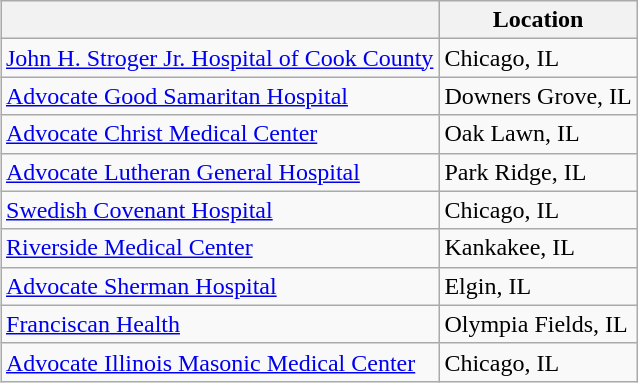<table style="float:RIGHT;" "text-align:center; font-size:75%; margin:auto;" class="wikitable">
<tr>
<th></th>
<th>Location</th>
</tr>
<tr>
<td><a href='#'>John H. Stroger Jr. Hospital of Cook County</a></td>
<td>Chicago, IL</td>
</tr>
<tr>
<td><a href='#'>Advocate Good Samaritan Hospital</a></td>
<td>Downers Grove, IL</td>
</tr>
<tr>
<td><a href='#'>Advocate Christ Medical Center</a></td>
<td>Oak Lawn, IL</td>
</tr>
<tr>
<td><a href='#'>Advocate Lutheran General Hospital</a></td>
<td>Park Ridge, IL</td>
</tr>
<tr>
<td><a href='#'>Swedish Covenant Hospital</a></td>
<td>Chicago, IL</td>
</tr>
<tr>
<td><a href='#'>Riverside Medical Center</a></td>
<td>Kankakee, IL</td>
</tr>
<tr>
<td><a href='#'>Advocate Sherman Hospital</a></td>
<td>Elgin, IL</td>
</tr>
<tr>
<td><a href='#'>Franciscan Health</a></td>
<td>Olympia Fields, IL</td>
</tr>
<tr>
<td><a href='#'>Advocate Illinois Masonic Medical Center</a></td>
<td>Chicago, IL</td>
</tr>
</table>
